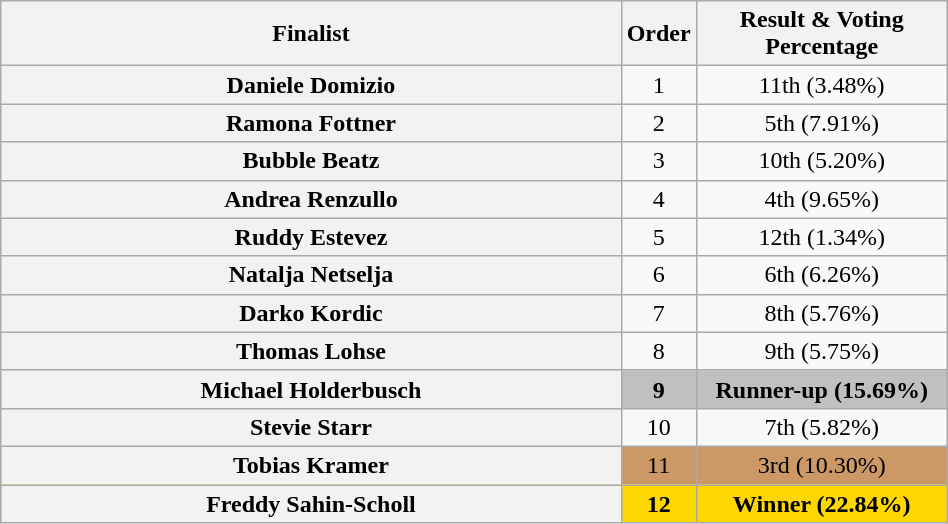<table class="wikitable sortable plainrowheaders" style="text-align:center; width:50%;">
<tr>
<th " class="unsortable style="width:15em;">Finalist</th>
<th data-sort-type="number" style="width:1em;">Order</th>
<th data-sort-type="number" style="width:10em;">Result & Voting Percentage</th>
</tr>
<tr>
<th scope="row">Daniele Domizio</th>
<td>1</td>
<td>11th (3.48%)</td>
</tr>
<tr>
<th scope="row">Ramona Fottner</th>
<td>2</td>
<td>5th (7.91%)</td>
</tr>
<tr>
<th scope="row">Bubble Beatz</th>
<td>3</td>
<td>10th (5.20%)</td>
</tr>
<tr>
<th scope="row">Andrea Renzullo</th>
<td>4</td>
<td>4th (9.65%)</td>
</tr>
<tr>
<th scope="row">Ruddy Estevez</th>
<td>5</td>
<td>12th (1.34%)</td>
</tr>
<tr>
<th scope="row">Natalja Netselja</th>
<td>6</td>
<td>6th (6.26%)</td>
</tr>
<tr>
<th scope="row">Darko Kordic</th>
<td>7</td>
<td>8th (5.76%)</td>
</tr>
<tr>
<th scope="row">Thomas Lohse</th>
<td>8</td>
<td>9th (5.75%)</td>
</tr>
<tr style="background:silver;">
<th scope="row"><strong>Michael Holderbusch</strong></th>
<td><strong>9</strong></td>
<td><strong>Runner-up (15.69%)</strong></td>
</tr>
<tr>
<th scope="row">Stevie Starr</th>
<td>10</td>
<td>7th (5.82%)</td>
</tr>
<tr style="background:#c96;">
<th scope="row">Tobias Kramer</th>
<td>11</td>
<td>3rd (10.30%)</td>
</tr>
<tr style="background:gold;">
<th scope="row"><strong>Freddy Sahin-Scholl</strong></th>
<td><strong>12</strong></td>
<td><strong>Winner (22.84%)</strong></td>
</tr>
</table>
